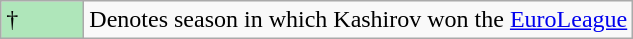<table class="wikitable">
<tr>
<td style="background:#AFE6BA; width:3em;">†</td>
<td>Denotes season in which Kashirov won the <a href='#'>EuroLeague</a></td>
</tr>
</table>
